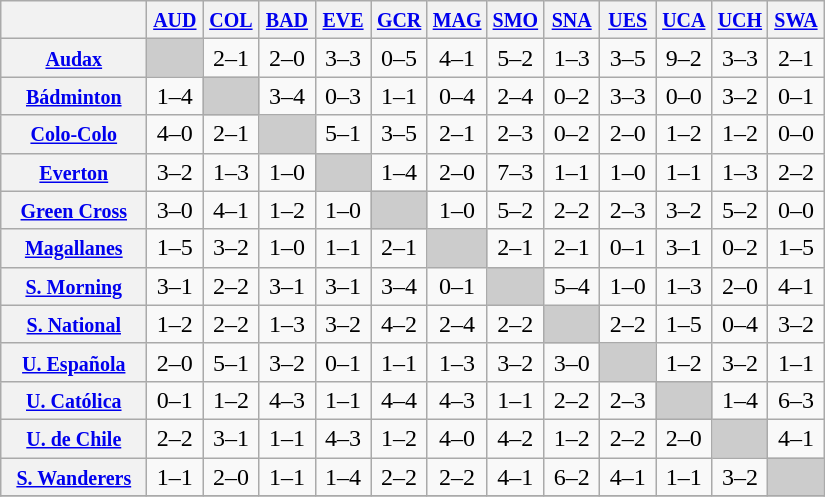<table class="wikitable" style="text-align:center">
<tr>
<th width="90"> </th>
<th width="30"><small><a href='#'>AUD</a></small></th>
<th width="30"><small><a href='#'>COL</a></small></th>
<th width="30"><small><a href='#'>BAD</a></small></th>
<th width="30"><small><a href='#'>EVE</a></small></th>
<th width="30"><small><a href='#'>GCR</a></small></th>
<th width="30"><small><a href='#'>MAG</a></small></th>
<th width="30"><small><a href='#'>SMO</a></small></th>
<th width="30"><small><a href='#'>SNA</a></small></th>
<th width="30"><small><a href='#'>UES</a></small></th>
<th width="30"><small><a href='#'>UCA</a></small></th>
<th width="30"><small><a href='#'>UCH</a></small></th>
<th width="30"><small><a href='#'>SWA</a></small></th>
</tr>
<tr>
<th><small><a href='#'>Audax</a></small></th>
<td bgcolor="#CCCCCC"></td>
<td>2–1</td>
<td>2–0</td>
<td>3–3</td>
<td>0–5</td>
<td>4–1</td>
<td>5–2</td>
<td>1–3</td>
<td>3–5</td>
<td>9–2</td>
<td>3–3</td>
<td>2–1</td>
</tr>
<tr>
<th><small><a href='#'>Bádminton</a></small></th>
<td>1–4</td>
<td bgcolor="#CCCCCC"></td>
<td>3–4</td>
<td>0–3</td>
<td>1–1</td>
<td>0–4</td>
<td>2–4</td>
<td>0–2</td>
<td>3–3</td>
<td>0–0</td>
<td>3–2</td>
<td>0–1</td>
</tr>
<tr>
<th><small><a href='#'>Colo-Colo</a></small></th>
<td>4–0</td>
<td>2–1</td>
<td bgcolor="#CCCCCC"></td>
<td>5–1</td>
<td>3–5</td>
<td>2–1</td>
<td>2–3</td>
<td>0–2</td>
<td>2–0</td>
<td>1–2</td>
<td>1–2</td>
<td>0–0</td>
</tr>
<tr>
<th><small><a href='#'>Everton</a></small></th>
<td>3–2</td>
<td>1–3</td>
<td>1–0</td>
<td bgcolor="#CCCCCC"></td>
<td>1–4</td>
<td>2–0</td>
<td>7–3</td>
<td>1–1</td>
<td>1–0</td>
<td>1–1</td>
<td>1–3</td>
<td>2–2</td>
</tr>
<tr>
<th><small><a href='#'>Green Cross</a></small></th>
<td>3–0</td>
<td>4–1</td>
<td>1–2</td>
<td>1–0</td>
<td bgcolor="#CCCCCC"></td>
<td>1–0</td>
<td>5–2</td>
<td>2–2</td>
<td>2–3</td>
<td>3–2</td>
<td>5–2</td>
<td>0–0</td>
</tr>
<tr>
<th><small><a href='#'>Magallanes</a></small></th>
<td>1–5</td>
<td>3–2</td>
<td>1–0</td>
<td>1–1</td>
<td>2–1</td>
<td bgcolor="#CCCCCC"></td>
<td>2–1</td>
<td>2–1</td>
<td>0–1</td>
<td>3–1</td>
<td>0–2</td>
<td>1–5</td>
</tr>
<tr>
<th><small><a href='#'>S. Morning</a></small></th>
<td>3–1</td>
<td>2–2</td>
<td>3–1</td>
<td>3–1</td>
<td>3–4</td>
<td>0–1</td>
<td bgcolor="#CCCCCC"></td>
<td>5–4</td>
<td>1–0</td>
<td>1–3</td>
<td>2–0</td>
<td>4–1</td>
</tr>
<tr>
<th><small><a href='#'>S. National</a></small></th>
<td>1–2</td>
<td>2–2</td>
<td>1–3</td>
<td>3–2</td>
<td>4–2</td>
<td>2–4</td>
<td>2–2</td>
<td bgcolor="#CCCCCC"></td>
<td>2–2</td>
<td>1–5</td>
<td>0–4</td>
<td>3–2</td>
</tr>
<tr>
<th><small><a href='#'>U. Española</a></small></th>
<td>2–0</td>
<td>5–1</td>
<td>3–2</td>
<td>0–1</td>
<td>1–1</td>
<td>1–3</td>
<td>3–2</td>
<td>3–0</td>
<td bgcolor="#CCCCCC"></td>
<td>1–2</td>
<td>3–2</td>
<td>1–1</td>
</tr>
<tr>
<th><small><a href='#'>U. Católica</a></small></th>
<td>0–1</td>
<td>1–2</td>
<td>4–3</td>
<td>1–1</td>
<td>4–4</td>
<td>4–3</td>
<td>1–1</td>
<td>2–2</td>
<td>2–3</td>
<td bgcolor="#CCCCCC"></td>
<td>1–4</td>
<td>6–3</td>
</tr>
<tr>
<th><small><a href='#'>U. de Chile</a></small></th>
<td>2–2</td>
<td>3–1</td>
<td>1–1</td>
<td>4–3</td>
<td>1–2</td>
<td>4–0</td>
<td>4–2</td>
<td>1–2</td>
<td>2–2</td>
<td>2–0</td>
<td bgcolor="#CCCCCC"></td>
<td>4–1</td>
</tr>
<tr>
<th><small><a href='#'>S. Wanderers</a></small></th>
<td>1–1</td>
<td>2–0</td>
<td>1–1</td>
<td>1–4</td>
<td>2–2</td>
<td>2–2</td>
<td>4–1</td>
<td>6–2</td>
<td>4–1</td>
<td>1–1</td>
<td>3–2</td>
<td bgcolor="#CCCCCC"></td>
</tr>
<tr>
</tr>
</table>
